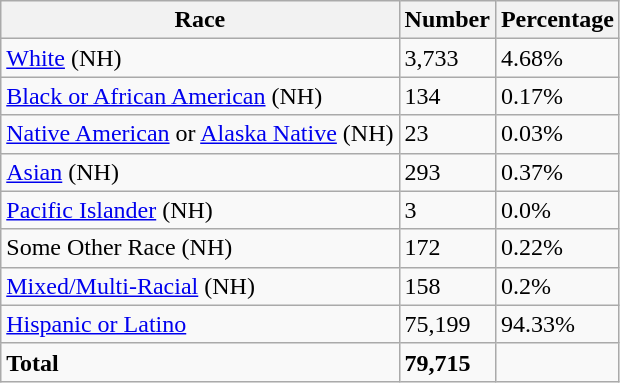<table class="wikitable">
<tr>
<th>Race</th>
<th>Number</th>
<th>Percentage</th>
</tr>
<tr>
<td><a href='#'>White</a> (NH)</td>
<td>3,733</td>
<td>4.68%</td>
</tr>
<tr>
<td><a href='#'>Black or African American</a> (NH)</td>
<td>134</td>
<td>0.17%</td>
</tr>
<tr>
<td><a href='#'>Native American</a> or <a href='#'>Alaska Native</a> (NH)</td>
<td>23</td>
<td>0.03%</td>
</tr>
<tr>
<td><a href='#'>Asian</a> (NH)</td>
<td>293</td>
<td>0.37%</td>
</tr>
<tr>
<td><a href='#'>Pacific Islander</a> (NH)</td>
<td>3</td>
<td>0.0%</td>
</tr>
<tr>
<td>Some Other Race (NH)</td>
<td>172</td>
<td>0.22%</td>
</tr>
<tr>
<td><a href='#'>Mixed/Multi-Racial</a> (NH)</td>
<td>158</td>
<td>0.2%</td>
</tr>
<tr>
<td><a href='#'>Hispanic or Latino</a></td>
<td>75,199</td>
<td>94.33%</td>
</tr>
<tr>
<td><strong>Total</strong></td>
<td><strong>79,715</strong></td>
<td></td>
</tr>
</table>
